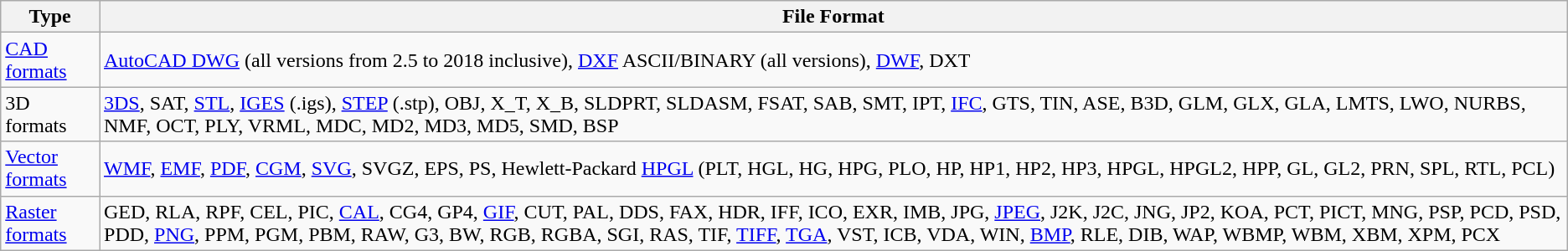<table class="wikitable">
<tr>
<th>Type</th>
<th>File Format</th>
</tr>
<tr>
<td><a href='#'>CAD formats</a></td>
<td><a href='#'>AutoCAD DWG</a> (all versions from 2.5 to 2018 inclusive), <a href='#'>DXF</a> ASCII/BINARY (all versions), <a href='#'>DWF</a>, DXT</td>
</tr>
<tr>
<td>3D formats</td>
<td><a href='#'>3DS</a>, SAT, <a href='#'>STL</a>, <a href='#'>IGES</a> (.igs), <a href='#'>STEP</a> (.stp), OBJ, X_T, X_B, SLDPRT, SLDASM, FSAT, SAB, SMT, IPT, <a href='#'>IFC</a>, GTS, TIN, ASE, B3D, GLM, GLX, GLA, LMTS, LWO, NURBS, NMF, OCT, PLY, VRML, MDC, MD2, MD3, MD5, SMD, BSP</td>
</tr>
<tr>
<td><a href='#'>Vector formats</a></td>
<td><a href='#'>WMF</a>, <a href='#'>EMF</a>, <a href='#'>PDF</a>, <a href='#'>CGM</a>, <a href='#'>SVG</a>, SVGZ, EPS, PS, Hewlett-Packard <a href='#'>HPGL</a> (PLT, HGL, HG, HPG, PLO, HP, HP1, HP2, HP3, HPGL, HPGL2, HPP, GL, GL2, PRN, SPL, RTL, PCL)</td>
</tr>
<tr>
<td><a href='#'>Raster formats</a></td>
<td>GED, RLA, RPF, CEL, PIC, <a href='#'>CAL</a>, CG4, GP4, <a href='#'>GIF</a>, CUT, PAL, DDS, FAX, HDR, IFF, ICO, EXR, IMB, JPG, <a href='#'>JPEG</a>, J2K, J2C, JNG, JP2, KOA, PCT, PICT, MNG, PSP, PCD, PSD, PDD, <a href='#'>PNG</a>, PPM, PGM, PBM, RAW, G3, BW, RGB, RGBA, SGI, RAS, TIF, <a href='#'>TIFF</a>, <a href='#'>TGA</a>, VST, ICB, VDA, WIN, <a href='#'>BMP</a>, RLE, DIB, WAP, WBMP, WBM, XBM, XPM, PCX</td>
</tr>
</table>
